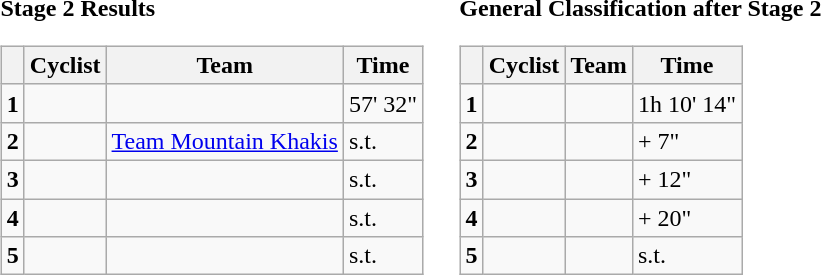<table>
<tr>
<td><strong>Stage 2 Results</strong><br><table class="wikitable">
<tr>
<th></th>
<th>Cyclist</th>
<th>Team</th>
<th>Time</th>
</tr>
<tr>
<td><strong>1</strong></td>
<td></td>
<td></td>
<td>57' 32"</td>
</tr>
<tr>
<td><strong>2</strong></td>
<td></td>
<td><a href='#'>Team Mountain Khakis</a></td>
<td>s.t.</td>
</tr>
<tr>
<td><strong>3</strong></td>
<td></td>
<td></td>
<td>s.t.</td>
</tr>
<tr>
<td><strong>4</strong></td>
<td></td>
<td></td>
<td>s.t.</td>
</tr>
<tr>
<td><strong>5</strong></td>
<td></td>
<td></td>
<td>s.t.</td>
</tr>
</table>
</td>
<td></td>
<td><strong>General Classification after Stage 2</strong><br><table class="wikitable">
<tr>
<th></th>
<th>Cyclist</th>
<th>Team</th>
<th>Time</th>
</tr>
<tr>
<td><strong>1</strong></td>
<td></td>
<td></td>
<td>1h 10' 14"</td>
</tr>
<tr>
<td><strong>2</strong></td>
<td></td>
<td></td>
<td>+ 7"</td>
</tr>
<tr>
<td><strong>3</strong></td>
<td></td>
<td></td>
<td>+ 12"</td>
</tr>
<tr>
<td><strong>4</strong></td>
<td></td>
<td></td>
<td>+ 20"</td>
</tr>
<tr>
<td><strong>5</strong></td>
<td></td>
<td></td>
<td>s.t.</td>
</tr>
</table>
</td>
</tr>
</table>
